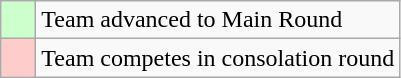<table class="wikitable">
<tr>
<td style="background:#cfc;">    </td>
<td>Team advanced to Main Round</td>
</tr>
<tr>
<td style="background:#fcc;">    </td>
<td>Team competes in consolation round</td>
</tr>
</table>
